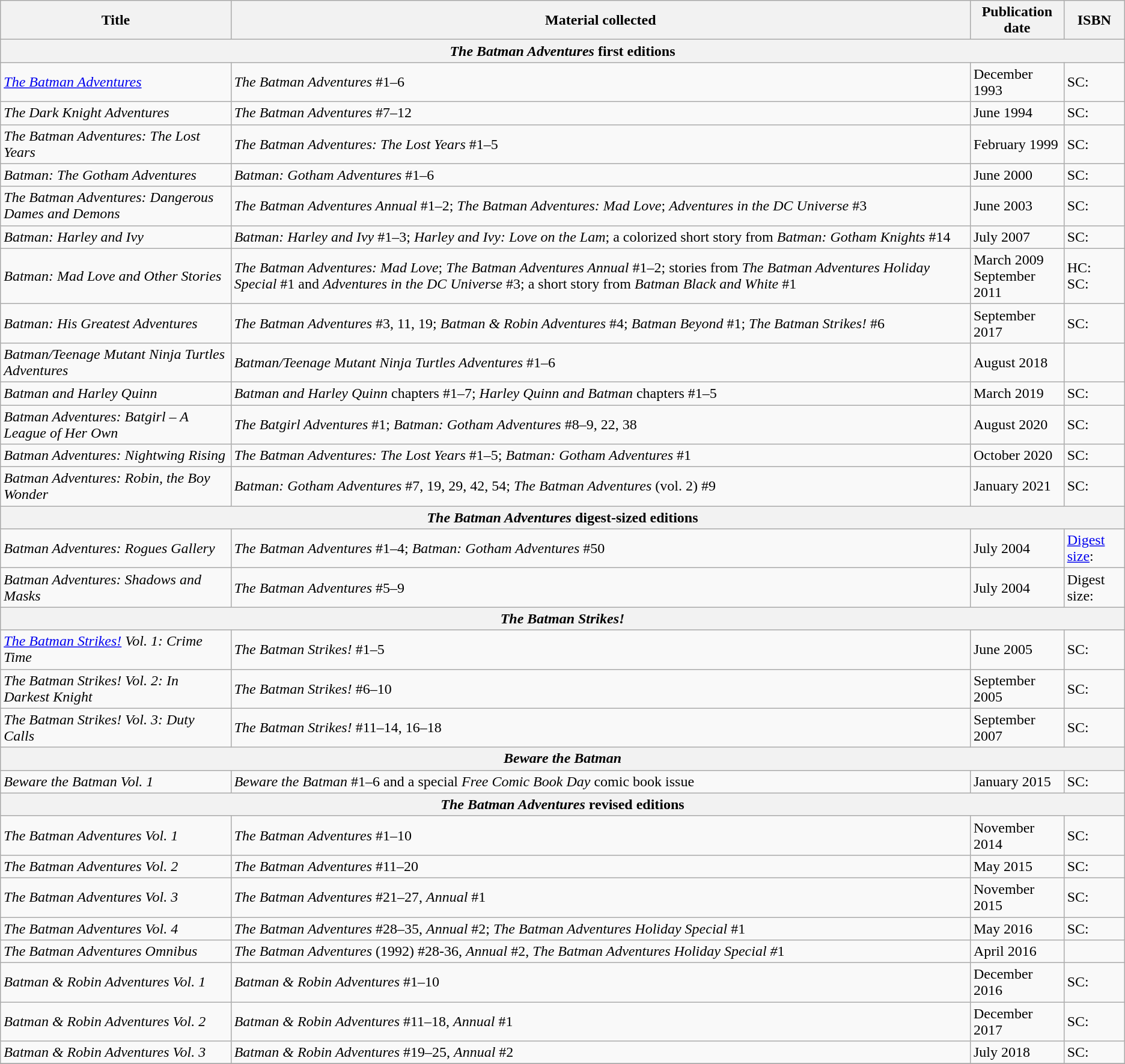<table class="wikitable collapsible">
<tr>
<th>Title</th>
<th>Material collected</th>
<th>Publication date</th>
<th>ISBN</th>
</tr>
<tr>
<th colspan="4"><em>The Batman Adventures</em> first editions</th>
</tr>
<tr>
<td><em><a href='#'>The Batman Adventures</a></em></td>
<td><em>The Batman Adventures</em> #1–6</td>
<td>December 1993</td>
<td>SC: </td>
</tr>
<tr>
<td><em>The Dark Knight Adventures</em></td>
<td><em>The Batman Adventures</em> #7–12</td>
<td>June 1994</td>
<td>SC: </td>
</tr>
<tr>
<td><em>The Batman Adventures: The Lost Years</em></td>
<td><em>The Batman Adventures: The Lost Years</em> #1–5</td>
<td>February 1999</td>
<td>SC: </td>
</tr>
<tr>
<td><em>Batman: The Gotham Adventures</em></td>
<td><em>Batman: Gotham Adventures</em> #1–6</td>
<td>June 2000</td>
<td>SC: </td>
</tr>
<tr>
<td><em>The Batman Adventures: Dangerous Dames and Demons</em></td>
<td><em>The Batman Adventures Annual</em> #1–2; <em>The Batman Adventures: Mad Love</em>; <em>Adventures in the DC Universe</em> #3</td>
<td>June 2003</td>
<td>SC: </td>
</tr>
<tr>
<td><em>Batman: Harley and Ivy</em></td>
<td><em>Batman: Harley and Ivy</em> #1–3; <em>Harley and Ivy: Love on the Lam</em>; a colorized short story from <em>Batman: Gotham Knights</em> #14</td>
<td>July 2007</td>
<td>SC: </td>
</tr>
<tr>
<td><em>Batman: Mad Love and Other Stories</em></td>
<td><em>The Batman Adventures: Mad Love</em>; <em>The Batman Adventures Annual</em> #1–2; stories from <em>The Batman Adventures Holiday Special</em> #1 and <em>Adventures in the DC Universe</em> #3; a short story from <em>Batman Black and White</em> #1</td>
<td>March 2009<br>September 2011</td>
<td>HC: <br>SC: </td>
</tr>
<tr>
<td><em>Batman: His Greatest Adventures</em></td>
<td><em>The Batman Adventures</em> #3, 11, 19; <em>Batman & Robin Adventures</em> #4; <em>Batman Beyond</em> #1; <em>The Batman Strikes!</em> #6</td>
<td>September 2017</td>
<td>SC: </td>
</tr>
<tr>
<td><em>Batman/Teenage Mutant Ninja Turtles Adventures</em></td>
<td><em>Batman/Teenage Mutant Ninja Turtles Adventures</em> #1–6</td>
<td>August 2018</td>
<td></td>
</tr>
<tr>
<td><em>Batman and Harley Quinn</em></td>
<td><em>Batman and Harley Quinn</em> chapters #1–7; <em>Harley Quinn and Batman</em> chapters #1–5</td>
<td>March 2019</td>
<td>SC: </td>
</tr>
<tr>
<td><em>Batman Adventures: Batgirl – A League of Her Own</em></td>
<td><em>The Batgirl Adventures</em> #1; <em>Batman: Gotham Adventures</em> #8–9, 22, 38</td>
<td>August 2020</td>
<td>SC: </td>
</tr>
<tr>
<td><em>Batman Adventures: Nightwing Rising</em></td>
<td><em>The Batman Adventures: The Lost Years</em> #1–5; <em>Batman: Gotham Adventures</em> #1</td>
<td>October 2020</td>
<td>SC: </td>
</tr>
<tr>
<td><em>Batman Adventures: Robin, the Boy Wonder</em></td>
<td><em>Batman: Gotham Adventures</em> #7, 19, 29, 42, 54; <em>The Batman Adventures</em> (vol. 2) #9</td>
<td>January 2021</td>
<td>SC: </td>
</tr>
<tr>
<th colspan="4"><em>The Batman Adventures</em> digest-sized editions</th>
</tr>
<tr>
<td><em>Batman Adventures: Rogues Gallery</em></td>
<td><em>The Batman Adventures</em> #1–4; <em>Batman: Gotham Adventures</em> #50</td>
<td>July 2004</td>
<td><a href='#'>Digest size</a>: </td>
</tr>
<tr>
<td><em>Batman Adventures: Shadows and Masks</em></td>
<td><em>The Batman Adventures</em> #5–9</td>
<td>July 2004</td>
<td>Digest size: </td>
</tr>
<tr>
<th colspan="4"><em>The Batman Strikes!</em></th>
</tr>
<tr>
<td><em><a href='#'>The Batman Strikes!</a> Vol. 1: Crime Time</em></td>
<td><em>The Batman Strikes!</em> #1–5</td>
<td>June 2005</td>
<td>SC: </td>
</tr>
<tr>
<td><em>The Batman Strikes! Vol. 2: In Darkest Knight</em></td>
<td><em>The Batman Strikes!</em> #6–10</td>
<td>September 2005</td>
<td>SC: </td>
</tr>
<tr>
<td><em>The Batman Strikes! Vol. 3: Duty Calls</em></td>
<td><em>The Batman Strikes!</em> #11–14, 16–18</td>
<td>September 2007</td>
<td>SC: </td>
</tr>
<tr>
<th colspan="4"><em>Beware the Batman</em></th>
</tr>
<tr>
<td><em>Beware the Batman Vol. 1</em></td>
<td><em>Beware the Batman</em> #1–6 and a special <em>Free Comic Book Day</em> comic book issue</td>
<td>January 2015</td>
<td>SC: </td>
</tr>
<tr>
<th colspan="4"><em>The Batman Adventures</em> revised editions</th>
</tr>
<tr>
<td><em>The Batman Adventures Vol. 1</em></td>
<td><em>The Batman Adventures</em> #1–10</td>
<td>November 2014</td>
<td>SC: </td>
</tr>
<tr>
<td><em>The Batman Adventures Vol. 2</em></td>
<td><em>The Batman Adventures</em> #11–20</td>
<td>May 2015</td>
<td>SC: </td>
</tr>
<tr>
<td><em>The Batman Adventures Vol. 3</em></td>
<td><em>The Batman Adventures</em> #21–27, <em>Annual</em> #1</td>
<td>November 2015</td>
<td>SC: </td>
</tr>
<tr>
<td><em>The Batman Adventures Vol. 4</em></td>
<td><em>The Batman Adventures</em> #28–35, <em>Annual</em> #2; <em>The Batman Adventures Holiday Special</em> #1</td>
<td>May 2016</td>
<td>SC: </td>
</tr>
<tr>
<td><em>The Batman Adventures Omnibus</em></td>
<td><em>The Batman Adventures</em> (1992) #28-36, <em>Annual</em> #2, <em>The Batman Adventures Holiday Special #</em>1</td>
<td>April 2016</td>
<td></td>
</tr>
<tr>
<td><em>Batman & Robin Adventures Vol. 1</em></td>
<td><em>Batman & Robin Adventures</em> #1–10</td>
<td>December 2016</td>
<td>SC: </td>
</tr>
<tr>
<td><em>Batman & Robin Adventures Vol. 2</em></td>
<td><em>Batman & Robin Adventures</em> #11–18, <em>Annual</em> #1</td>
<td>December 2017</td>
<td>SC: </td>
</tr>
<tr>
<td><em>Batman & Robin Adventures Vol. 3</em></td>
<td><em>Batman & Robin Adventures</em> #19–25, <em>Annual</em> #2</td>
<td>July 2018</td>
<td>SC: </td>
</tr>
<tr>
</tr>
</table>
